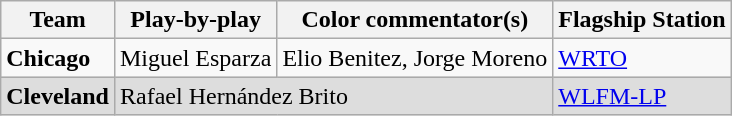<table class="wikitable">
<tr>
<th>Team</th>
<th>Play-by-play</th>
<th>Color commentator(s)</th>
<th>Flagship Station</th>
</tr>
<tr>
<td><strong>Chicago</strong></td>
<td>Miguel Esparza</td>
<td>Elio Benitez, Jorge Moreno</td>
<td><a href='#'>WRTO</a></td>
</tr>
<tr style="background:#ddd;">
<td><strong>Cleveland</strong></td>
<td colspan="2">Rafael Hernández Brito</td>
<td><a href='#'>WLFM-LP</a></td>
</tr>
</table>
